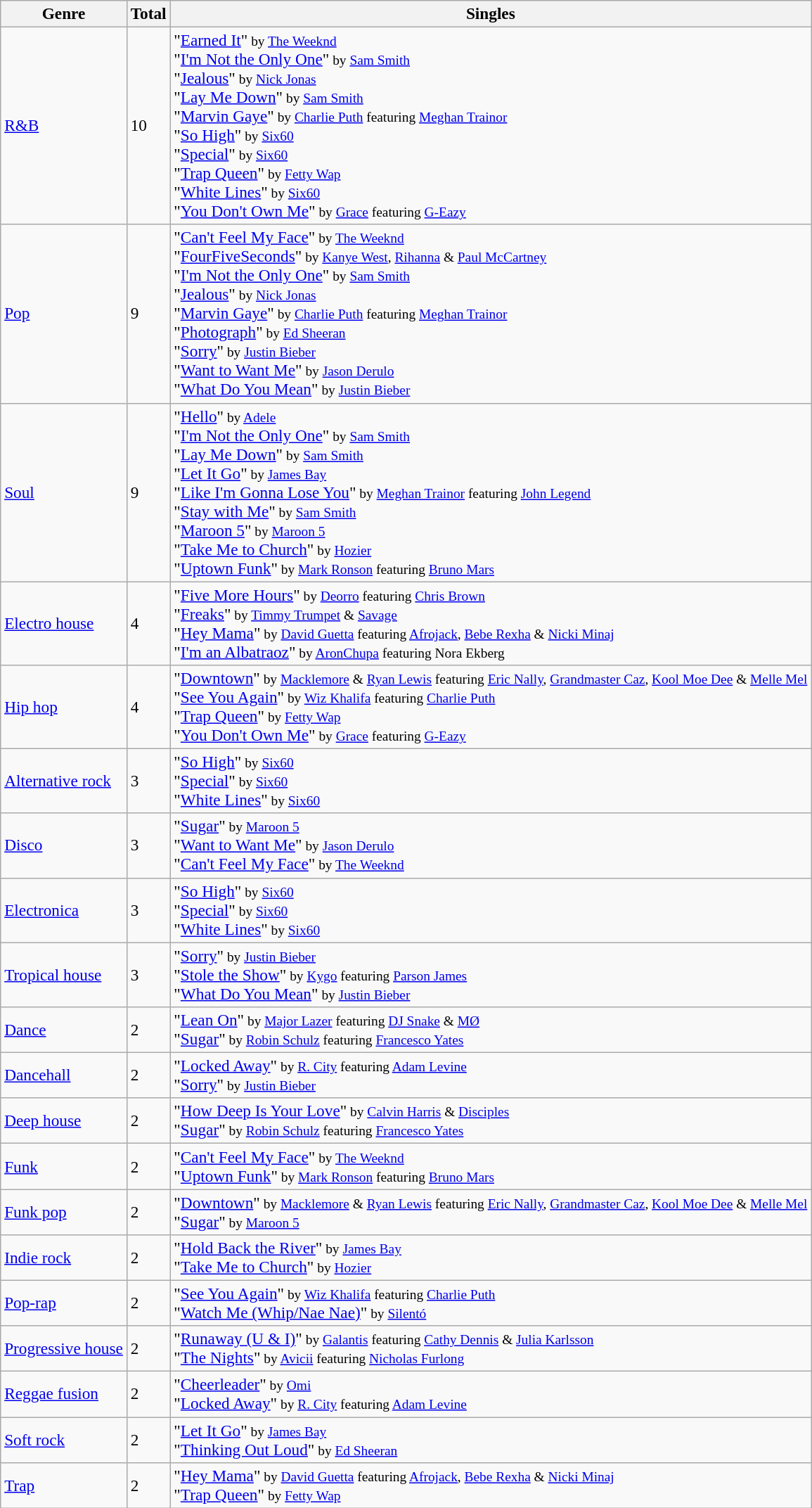<table class="wikitable sortable" style="font-size:97%;">
<tr>
<th>Genre</th>
<th>Total</th>
<th>Singles</th>
</tr>
<tr>
<td><a href='#'>R&B</a></td>
<td>10</td>
<td>"<a href='#'>Earned It</a>"<small> by <a href='#'>The Weeknd</a></small><br>"<a href='#'>I'm Not the Only One</a>"<small> by <a href='#'>Sam Smith</a></small><br>"<a href='#'>Jealous</a>"<small> by <a href='#'>Nick Jonas</a></small><br>"<a href='#'>Lay Me Down</a>"<small> by <a href='#'>Sam Smith</a></small><br>"<a href='#'>Marvin Gaye</a>"<small> by <a href='#'>Charlie Puth</a> featuring <a href='#'>Meghan Trainor</a></small><br>"<a href='#'>So High</a>"<small> by <a href='#'>Six60</a></small><br>"<a href='#'>Special</a>"<small> by <a href='#'>Six60</a></small><br>"<a href='#'>Trap Queen</a>"<small> by <a href='#'>Fetty Wap</a></small><br>"<a href='#'>White Lines</a>"<small> by <a href='#'>Six60</a></small><br>"<a href='#'>You Don't Own Me</a>"<small> by <a href='#'>Grace</a> featuring <a href='#'>G-Eazy</a></small><br></td>
</tr>
<tr>
<td><a href='#'>Pop</a></td>
<td>9</td>
<td>"<a href='#'>Can't Feel My Face</a>"<small> by <a href='#'>The Weeknd</a></small><br>"<a href='#'>FourFiveSeconds</a>"<small> by <a href='#'>Kanye West</a>, <a href='#'>Rihanna</a> & <a href='#'>Paul McCartney</a></small><br>"<a href='#'>I'm Not the Only One</a>"<small> by <a href='#'>Sam Smith</a></small><br>"<a href='#'>Jealous</a>"<small> by <a href='#'>Nick Jonas</a></small><br>"<a href='#'>Marvin Gaye</a>"<small> by <a href='#'>Charlie Puth</a> featuring <a href='#'>Meghan Trainor</a></small><br>"<a href='#'>Photograph</a>"<small> by <a href='#'>Ed Sheeran</a></small><br>"<a href='#'>Sorry</a>"<small> by <a href='#'>Justin Bieber</a></small><br>"<a href='#'>Want to Want Me</a>"<small> by <a href='#'>Jason Derulo</a></small><br>"<a href='#'>What Do You Mean</a>"<small> by <a href='#'>Justin Bieber</a></small><br></td>
</tr>
<tr>
<td><a href='#'>Soul</a></td>
<td>9</td>
<td>"<a href='#'>Hello</a>"<small> by <a href='#'>Adele</a></small><br>"<a href='#'>I'm Not the Only One</a>"<small> by <a href='#'>Sam Smith</a></small><br>"<a href='#'>Lay Me Down</a>"<small> by <a href='#'>Sam Smith</a></small><br>"<a href='#'>Let It Go</a>"<small> by <a href='#'>James Bay</a></small><br>"<a href='#'>Like I'm Gonna Lose You</a>"<small> by <a href='#'>Meghan Trainor</a> featuring <a href='#'>John Legend</a></small><br>"<a href='#'>Stay with Me</a>"<small> by <a href='#'>Sam Smith</a></small><br>"<a href='#'>Maroon 5</a>"<small> by <a href='#'>Maroon 5</a></small><br>"<a href='#'>Take Me to Church</a>"<small> by <a href='#'>Hozier</a></small><br>"<a href='#'>Uptown Funk</a>"<small> by <a href='#'>Mark Ronson</a> featuring <a href='#'>Bruno Mars</a></small><br></td>
</tr>
<tr>
<td><a href='#'>Electro house</a></td>
<td>4</td>
<td>"<a href='#'>Five More Hours</a>"<small> by <a href='#'>Deorro</a> featuring <a href='#'>Chris Brown</a></small><br>"<a href='#'>Freaks</a>"<small> by <a href='#'>Timmy Trumpet</a> & <a href='#'>Savage</a></small><br>"<a href='#'>Hey Mama</a>"<small> by <a href='#'>David Guetta</a> featuring <a href='#'>Afrojack</a>, <a href='#'>Bebe Rexha</a> & <a href='#'>Nicki Minaj</a></small><br>"<a href='#'>I'm an Albatraoz</a>"<small> by <a href='#'>AronChupa</a> featuring Nora Ekberg</small><br></td>
</tr>
<tr>
<td><a href='#'>Hip hop</a></td>
<td>4</td>
<td>"<a href='#'>Downtown</a>"<small> by <a href='#'>Macklemore</a> & <a href='#'>Ryan Lewis</a> featuring <a href='#'>Eric Nally</a>, <a href='#'>Grandmaster Caz</a>, <a href='#'>Kool Moe Dee</a> & <a href='#'>Melle Mel</a></small><br>"<a href='#'>See You Again</a>"<small> by <a href='#'>Wiz Khalifa</a> featuring <a href='#'>Charlie Puth</a></small><br>"<a href='#'>Trap Queen</a>"<small> by <a href='#'>Fetty Wap</a></small><br>"<a href='#'>You Don't Own Me</a>"<small> by <a href='#'>Grace</a> featuring <a href='#'>G-Eazy</a></small><br></td>
</tr>
<tr>
<td><a href='#'>Alternative rock</a></td>
<td>3</td>
<td>"<a href='#'>So High</a>"<small> by <a href='#'>Six60</a></small><br>"<a href='#'>Special</a>"<small> by <a href='#'>Six60</a></small><br>"<a href='#'>White Lines</a>"<small> by <a href='#'>Six60</a></small><br></td>
</tr>
<tr>
<td><a href='#'>Disco</a></td>
<td>3</td>
<td>"<a href='#'>Sugar</a>"<small> by <a href='#'>Maroon 5</a></small><br>"<a href='#'>Want to Want Me</a>"<small> by <a href='#'>Jason Derulo</a></small><br>"<a href='#'>Can't Feel My Face</a>"<small> by <a href='#'>The Weeknd</a></small><br></td>
</tr>
<tr>
<td><a href='#'>Electronica</a></td>
<td>3</td>
<td>"<a href='#'>So High</a>"<small> by <a href='#'>Six60</a></small><br>"<a href='#'>Special</a>"<small> by <a href='#'>Six60</a></small><br>"<a href='#'>White Lines</a>"<small> by <a href='#'>Six60</a></small><br></td>
</tr>
<tr>
<td><a href='#'>Tropical house</a></td>
<td>3</td>
<td>"<a href='#'>Sorry</a>"<small> by <a href='#'>Justin Bieber</a></small><br>"<a href='#'>Stole the Show</a>"<small> by <a href='#'>Kygo</a> featuring <a href='#'>Parson James</a></small><br>"<a href='#'>What Do You Mean</a>"<small> by <a href='#'>Justin Bieber</a></small><br></td>
</tr>
<tr>
<td><a href='#'>Dance</a></td>
<td>2</td>
<td>"<a href='#'>Lean On</a>"<small> by <a href='#'>Major Lazer</a> featuring <a href='#'>DJ Snake</a> & <a href='#'>MØ</a></small><br>"<a href='#'>Sugar</a>"<small> by <a href='#'>Robin Schulz</a> featuring <a href='#'>Francesco Yates</a></small><br></td>
</tr>
<tr>
<td><a href='#'>Dancehall</a></td>
<td>2</td>
<td>"<a href='#'>Locked Away</a>"<small> by <a href='#'>R. City</a> featuring <a href='#'>Adam Levine</a></small><br>"<a href='#'>Sorry</a>"<small> by <a href='#'>Justin Bieber</a></small><br></td>
</tr>
<tr>
<td><a href='#'>Deep house</a></td>
<td>2</td>
<td>"<a href='#'>How Deep Is Your Love</a>"<small> by <a href='#'>Calvin Harris</a> & <a href='#'>Disciples</a></small><br>"<a href='#'>Sugar</a>"<small> by <a href='#'>Robin Schulz</a> featuring <a href='#'>Francesco Yates</a></small><br></td>
</tr>
<tr>
<td><a href='#'>Funk</a></td>
<td>2</td>
<td>"<a href='#'>Can't Feel My Face</a>"<small> by <a href='#'>The Weeknd</a></small><br>"<a href='#'>Uptown Funk</a>"<small> by <a href='#'>Mark Ronson</a> featuring <a href='#'>Bruno Mars</a></small><br></td>
</tr>
<tr>
<td><a href='#'>Funk pop</a></td>
<td>2</td>
<td>"<a href='#'>Downtown</a>"<small> by <a href='#'>Macklemore</a> & <a href='#'>Ryan Lewis</a> featuring <a href='#'>Eric Nally</a>, <a href='#'>Grandmaster Caz</a>, <a href='#'>Kool Moe Dee</a> & <a href='#'>Melle Mel</a></small><br>"<a href='#'>Sugar</a>"<small> by <a href='#'>Maroon 5</a></small><br></td>
</tr>
<tr>
<td><a href='#'>Indie rock</a></td>
<td>2</td>
<td>"<a href='#'>Hold Back the River</a>"<small> by <a href='#'>James Bay</a></small><br>"<a href='#'>Take Me to Church</a>"<small> by <a href='#'>Hozier</a></small><br></td>
</tr>
<tr>
<td><a href='#'>Pop-rap</a></td>
<td>2</td>
<td>"<a href='#'>See You Again</a>"<small> by <a href='#'>Wiz Khalifa</a> featuring <a href='#'>Charlie Puth</a></small><br>"<a href='#'>Watch Me (Whip/Nae Nae)</a>"<small> by <a href='#'>Silentó</a></small><br></td>
</tr>
<tr>
<td><a href='#'>Progressive house</a></td>
<td>2</td>
<td>"<a href='#'>Runaway (U & I)</a>"<small> by <a href='#'>Galantis</a> featuring <a href='#'>Cathy Dennis</a> & <a href='#'>Julia Karlsson</a></small><br>"<a href='#'>The Nights</a>"<small> by <a href='#'>Avicii</a> featuring <a href='#'>Nicholas Furlong</a></small><br></td>
</tr>
<tr>
<td><a href='#'>Reggae fusion</a></td>
<td>2</td>
<td>"<a href='#'>Cheerleader</a>"<small> by <a href='#'>Omi</a></small><br>"<a href='#'>Locked Away</a>"<small> by <a href='#'>R. City</a> featuring <a href='#'>Adam Levine</a></small><br></td>
</tr>
<tr>
<td><a href='#'>Soft rock</a></td>
<td>2</td>
<td>"<a href='#'>Let It Go</a>"<small> by <a href='#'>James Bay</a></small><br>"<a href='#'>Thinking Out Loud</a>"<small> by <a href='#'>Ed Sheeran</a></small><br></td>
</tr>
<tr>
<td><a href='#'>Trap</a></td>
<td>2</td>
<td>"<a href='#'>Hey Mama</a>"<small> by <a href='#'>David Guetta</a> featuring <a href='#'>Afrojack</a>, <a href='#'>Bebe Rexha</a> & <a href='#'>Nicki Minaj</a></small><br>"<a href='#'>Trap Queen</a>"<small> by <a href='#'>Fetty Wap</a></small><br></td>
</tr>
</table>
